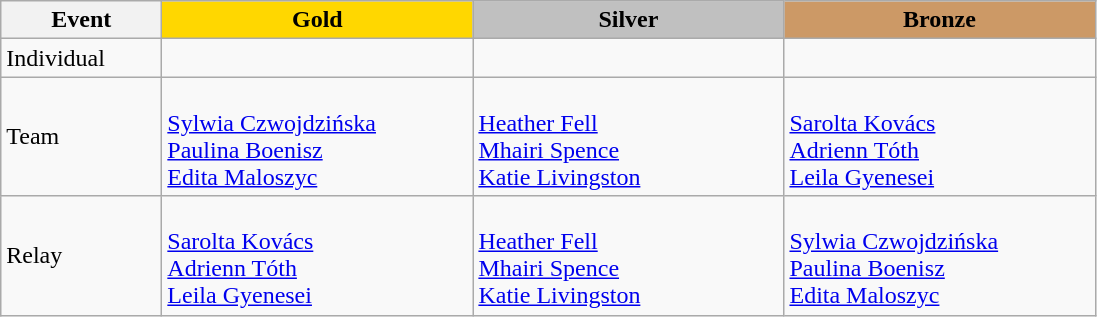<table class="wikitable">
<tr>
<th width="100">Event</th>
<th style="background-color:gold;" width="200">Gold</th>
<th style="background-color:silver;" width="200">Silver</th>
<th style="background-color:#CC9966;" width="200"> Bronze</th>
</tr>
<tr>
<td>Individual</td>
<td></td>
<td></td>
<td></td>
</tr>
<tr>
<td>Team</td>
<td> <br> <a href='#'>Sylwia Czwojdzińska</a> <br> <a href='#'>Paulina Boenisz</a><br> <a href='#'>Edita Maloszyc</a></td>
<td> <br> <a href='#'>Heather Fell</a> <br> <a href='#'>Mhairi Spence</a><br> <a href='#'>Katie Livingston</a></td>
<td> <br> <a href='#'>Sarolta Kovács</a> <br> <a href='#'>Adrienn Tóth</a><br> <a href='#'>Leila Gyenesei</a></td>
</tr>
<tr>
<td>Relay</td>
<td> <br> <a href='#'>Sarolta Kovács</a> <br> <a href='#'>Adrienn Tóth</a><br> <a href='#'>Leila Gyenesei</a></td>
<td> <br> <a href='#'>Heather Fell</a> <br> <a href='#'>Mhairi Spence</a><br> <a href='#'>Katie Livingston</a></td>
<td> <br> <a href='#'>Sylwia Czwojdzińska</a> <br> <a href='#'>Paulina Boenisz</a><br> <a href='#'>Edita Maloszyc</a></td>
</tr>
</table>
